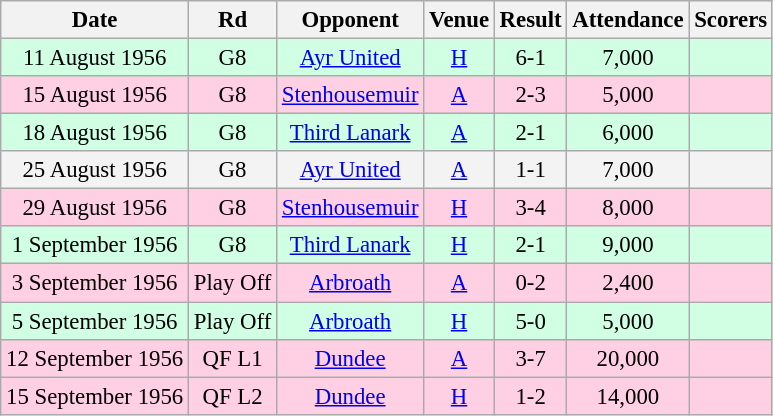<table class="wikitable sortable" style="font-size:95%; text-align:center">
<tr>
<th>Date</th>
<th>Rd</th>
<th>Opponent</th>
<th>Venue</th>
<th>Result</th>
<th>Attendance</th>
<th>Scorers</th>
</tr>
<tr bgcolor = "#d0ffe3">
<td>11 August 1956</td>
<td>G8</td>
<td><a href='#'>Ayr United</a></td>
<td><a href='#'>H</a></td>
<td>6-1</td>
<td>7,000</td>
<td></td>
</tr>
<tr bgcolor = "#ffd0e3">
<td>15 August 1956</td>
<td>G8</td>
<td><a href='#'>Stenhousemuir</a></td>
<td><a href='#'>A</a></td>
<td>2-3</td>
<td>5,000</td>
<td></td>
</tr>
<tr bgcolor = "#d0ffe3">
<td>18 August 1956</td>
<td>G8</td>
<td><a href='#'>Third Lanark</a></td>
<td><a href='#'>A</a></td>
<td>2-1</td>
<td>6,000</td>
<td></td>
</tr>
<tr bgcolor = "#f3f3f3">
<td>25 August 1956</td>
<td>G8</td>
<td><a href='#'>Ayr United</a></td>
<td><a href='#'>A</a></td>
<td>1-1</td>
<td>7,000</td>
<td></td>
</tr>
<tr bgcolor = "#ffd0e3">
<td>29 August 1956</td>
<td>G8</td>
<td><a href='#'>Stenhousemuir</a></td>
<td><a href='#'>H</a></td>
<td>3-4</td>
<td>8,000</td>
<td></td>
</tr>
<tr bgcolor = "#d0ffe3">
<td>1 September 1956</td>
<td>G8</td>
<td><a href='#'>Third Lanark</a></td>
<td><a href='#'>H</a></td>
<td>2-1</td>
<td>9,000</td>
<td></td>
</tr>
<tr bgcolor = "#ffd0e3">
<td>3 September 1956</td>
<td>Play Off</td>
<td><a href='#'>Arbroath</a></td>
<td><a href='#'>A</a></td>
<td>0-2</td>
<td>2,400</td>
<td></td>
</tr>
<tr bgcolor = "#d0ffe3">
<td>5 September 1956</td>
<td>Play Off</td>
<td><a href='#'>Arbroath</a></td>
<td><a href='#'>H</a></td>
<td>5-0</td>
<td>5,000</td>
<td></td>
</tr>
<tr bgcolor = "#ffd0e3">
<td>12 September 1956</td>
<td>QF L1</td>
<td><a href='#'>Dundee</a></td>
<td><a href='#'>A</a></td>
<td>3-7</td>
<td>20,000</td>
<td></td>
</tr>
<tr bgcolor = "#ffd0e3">
<td>15 September 1956</td>
<td>QF L2</td>
<td><a href='#'>Dundee</a></td>
<td><a href='#'>H</a></td>
<td>1-2</td>
<td>14,000</td>
<td></td>
</tr>
</table>
